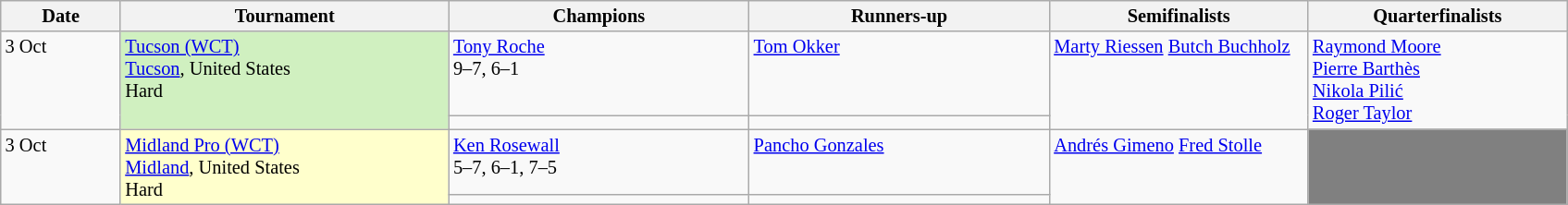<table class=wikitable style=font-size:85%>
<tr>
<th width=80>Date</th>
<th width=230>Tournament</th>
<th width=210>Champions</th>
<th width=210>Runners-up</th>
<th width=180>Semifinalists</th>
<th width=180>Quarterfinalists</th>
</tr>
<tr valign=top>
<td rowspan=2>3 Oct</td>
<td style="background:#d0f0c0;" rowspan=2><a href='#'>Tucson (WCT)</a><br> <a href='#'>Tucson</a>, United States<br>Hard</td>
<td> <a href='#'>Tony Roche</a> <br>9–7, 6–1</td>
<td> <a href='#'>Tom Okker</a></td>
<td rowspan=2> <a href='#'>Marty Riessen</a>  <a href='#'>Butch Buchholz</a></td>
<td rowspan=2> <a href='#'>Raymond Moore</a> <br>  <a href='#'>Pierre Barthès</a> <br>  <a href='#'>Nikola Pilić</a> <br>  <a href='#'>Roger Taylor</a></td>
</tr>
<tr valign=top>
<td></td>
<td></td>
</tr>
<tr valign=top>
<td rowspan=2>3 Oct</td>
<td style="background:#ffc;" rowspan=2><a href='#'>Midland Pro (WCT)</a><br><a href='#'>Midland</a>, United States<br>Hard</td>
<td> <a href='#'>Ken Rosewall</a> <br>5–7, 6–1, 7–5</td>
<td> <a href='#'>Pancho Gonzales</a></td>
<td rowspan=2> <a href='#'>Andrés Gimeno</a>   <a href='#'>Fred Stolle</a></td>
<td style="background:grey" rowspan=2></td>
</tr>
<tr valign=top>
<td></td>
<td></td>
</tr>
</table>
